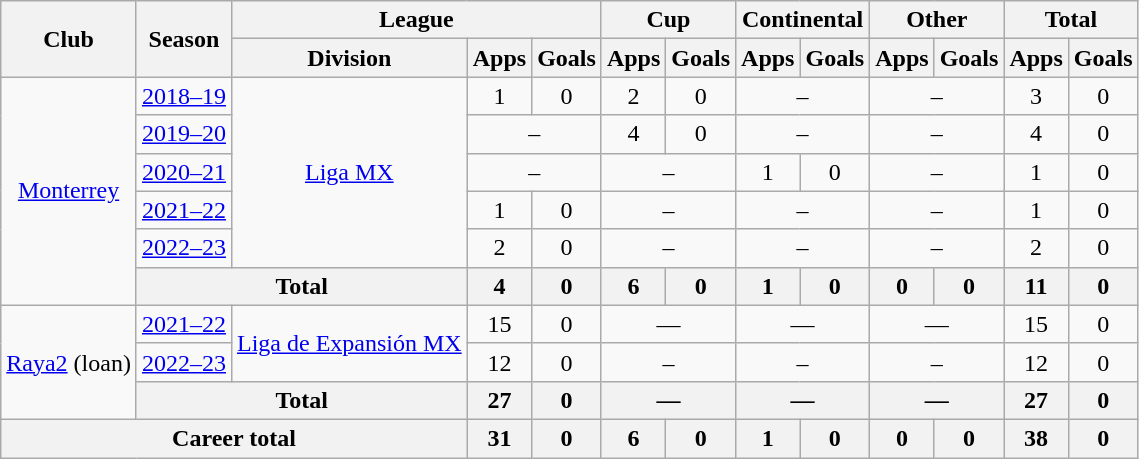<table class="wikitable" style="text-align: center">
<tr>
<th rowspan="2">Club</th>
<th rowspan="2">Season</th>
<th colspan="3">League</th>
<th colspan="2">Cup</th>
<th colspan="2">Continental</th>
<th colspan="2">Other</th>
<th colspan="2">Total</th>
</tr>
<tr>
<th>Division</th>
<th>Apps</th>
<th>Goals</th>
<th>Apps</th>
<th>Goals</th>
<th>Apps</th>
<th>Goals</th>
<th>Apps</th>
<th>Goals</th>
<th>Apps</th>
<th>Goals</th>
</tr>
<tr>
<td rowspan="6"><a href='#'>Monterrey</a></td>
<td><a href='#'>2018–19</a></td>
<td rowspan="5"><a href='#'>Liga MX</a></td>
<td>1</td>
<td>0</td>
<td>2</td>
<td>0</td>
<td colspan="2">–</td>
<td colspan=2>–</td>
<td>3</td>
<td>0</td>
</tr>
<tr>
<td><a href='#'>2019–20</a></td>
<td colspan="2">–</td>
<td>4</td>
<td>0</td>
<td colspan=2>–</td>
<td colspan=2>–</td>
<td>4</td>
<td>0</td>
</tr>
<tr>
<td><a href='#'>2020–21</a></td>
<td colspan="2">–</td>
<td colspan=2>–</td>
<td>1</td>
<td>0</td>
<td colspan=2>–</td>
<td>1</td>
<td>0</td>
</tr>
<tr>
<td><a href='#'>2021–22</a></td>
<td>1</td>
<td>0</td>
<td colspan=2>–</td>
<td colspan=2>–</td>
<td colspan=2>–</td>
<td>1</td>
<td>0</td>
</tr>
<tr>
<td><a href='#'>2022–23</a></td>
<td>2</td>
<td>0</td>
<td colspan=2>–</td>
<td colspan=2>–</td>
<td colspan=2>–</td>
<td>2</td>
<td>0</td>
</tr>
<tr>
<th colspan="2">Total</th>
<th>4</th>
<th>0</th>
<th>6</th>
<th>0</th>
<th>1</th>
<th>0</th>
<th>0</th>
<th>0</th>
<th>11</th>
<th>0</th>
</tr>
<tr>
<td rowspan="3"><a href='#'>Raya2</a> (loan)</td>
<td><a href='#'>2021–22</a></td>
<td rowspan="2"><a href='#'>Liga de Expansión MX</a></td>
<td>15</td>
<td>0</td>
<td colspan=2>—</td>
<td colspan=2>—</td>
<td colspan=2>—</td>
<td>15</td>
<td>0</td>
</tr>
<tr>
<td><a href='#'>2022–23</a></td>
<td>12</td>
<td>0</td>
<td colspan=2>–</td>
<td colspan=2>–</td>
<td colspan=2>–</td>
<td>12</td>
<td>0</td>
</tr>
<tr>
<th colspan="2">Total</th>
<th>27</th>
<th>0</th>
<th colspan=2>—</th>
<th colspan=2>—</th>
<th colspan=2>—</th>
<th>27</th>
<th>0</th>
</tr>
<tr>
<th colspan="3"><strong>Career total</strong></th>
<th>31</th>
<th>0</th>
<th>6</th>
<th>0</th>
<th>1</th>
<th>0</th>
<th>0</th>
<th>0</th>
<th>38</th>
<th>0</th>
</tr>
</table>
